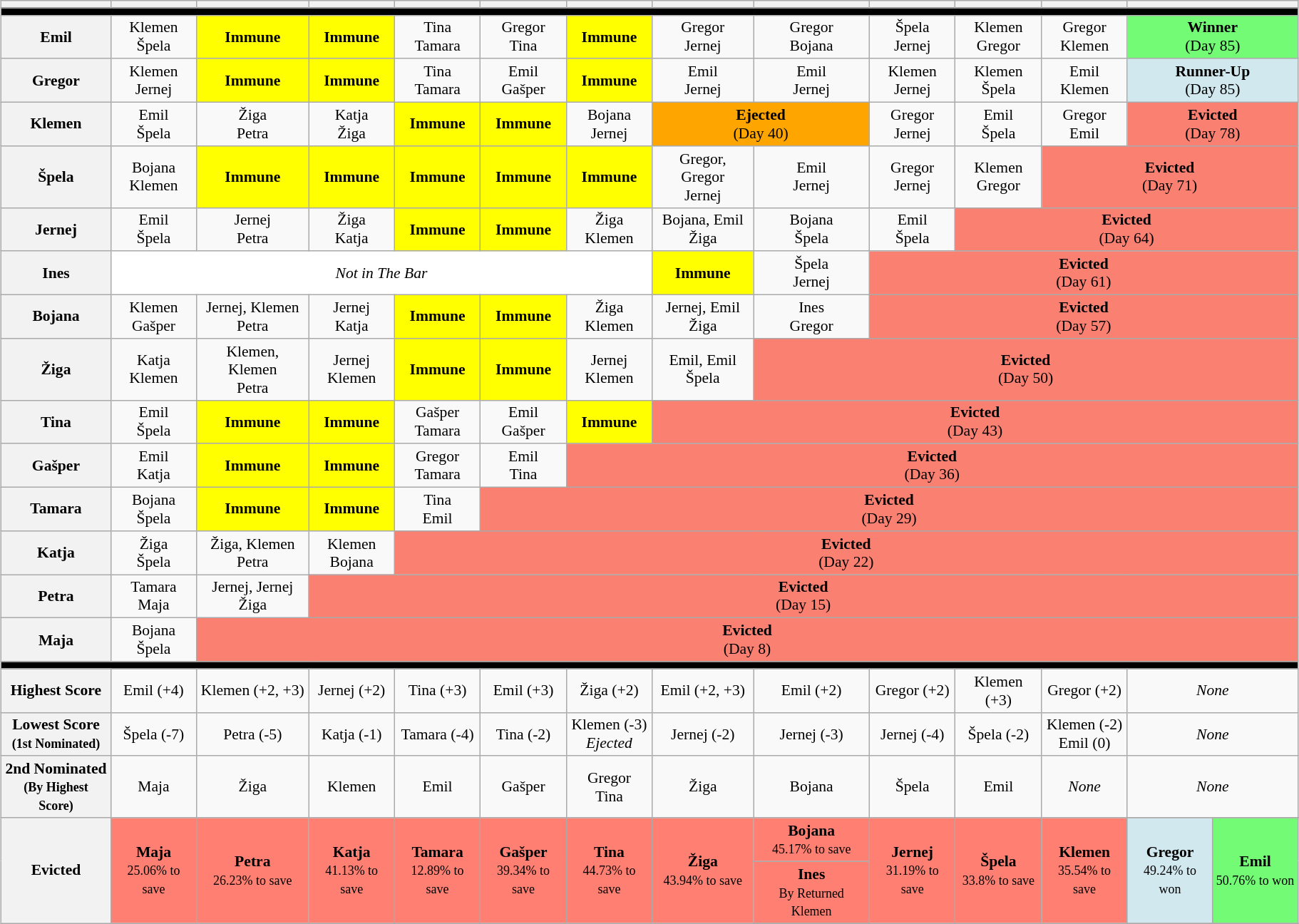<table class="wikitable" style="font-size:90%; text-align:center; width: 96%; margin-left: auto; margin-right: auto;">
<tr>
<th></th>
<th></th>
<th></th>
<th></th>
<th></th>
<th></th>
<th></th>
<th></th>
<th></th>
<th></th>
<th></th>
<th></th>
<th colspan=2></th>
</tr>
<tr>
<th style="background:#000000;" colspan="15"></th>
</tr>
<tr>
<th>Emil</th>
<td><span>Klemen</span><br><span>Špela</span></td>
<td style="background:yellow; text-align:center;"><strong>Immune</strong></td>
<td style="background:yellow; text-align:center;"><strong>Immune</strong></td>
<td><span>Tina</span><br><span>Tamara</span></td>
<td><span>Gregor</span><br><span>Tina</span></td>
<td style="background:yellow; text-align:center;"><strong>Immune</strong></td>
<td><span>Gregor</span><br><span>Jernej</span></td>
<td><span>Gregor</span><br><span>Bojana</span></td>
<td><span>Špela</span><br><span>Jernej</span></td>
<td><span>Klemen</span><br><span>Gregor</span></td>
<td><span>Gregor</span><br><span>Klemen</span></td>
<td style="background:#73FB76" colspan=2><strong>Winner</strong> <br> (Day 85)</td>
</tr>
<tr>
<th>Gregor</th>
<td><span>Klemen</span><br><span>Jernej</span></td>
<td style="background:yellow; text-align:center;"><strong>Immune</strong></td>
<td style="background:yellow; text-align:center;"><strong>Immune</strong></td>
<td><span>Tina</span><br><span>Tamara</span></td>
<td><span>Emil</span><br><span>Gašper</span></td>
<td style="background:yellow; text-align:center;"><strong>Immune</strong></td>
<td><span>Emil</span><br><span>Jernej</span></td>
<td><span>Emil</span><br><span>Jernej</span></td>
<td><span>Klemen</span><br><span>Jernej</span></td>
<td><span>Klemen</span><br><span>Špela</span></td>
<td><span>Emil</span><br><span>Klemen</span></td>
<td style="background:#D1E8EF" colspan=2><strong>Runner-Up</strong> <br> (Day 85)</td>
</tr>
<tr>
<th>Klemen</th>
<td><span>Emil</span><br><span>Špela</span></td>
<td><span>Žiga</span><br><span>Petra</span></td>
<td><span>Katja</span><br><span>Žiga</span></td>
<td style="background:yellow; text-align:center;"><strong>Immune</strong></td>
<td style="background:yellow; text-align:center;"><strong>Immune</strong></td>
<td><span>Bojana</span><br><span>Jernej</span></td>
<td style="background:orange; text-align:center;" colspan=2><strong>Ejected</strong> <br> (Day 40)</td>
<td><span>Gregor</span><br><span>Jernej</span></td>
<td><span>Emil</span><br><span>Špela</span></td>
<td><span>Gregor</span><br><span>Emil</span></td>
<td style="background:salmon; text-align:center;" colspan=2><strong>Evicted</strong> <br> (Day 78)</td>
</tr>
<tr>
<th>Špela</th>
<td><span>Bojana</span><br><span>Klemen</span></td>
<td style="background:yellow; text-align:center;"><strong>Immune</strong></td>
<td style="background:yellow; text-align:center;"><strong>Immune</strong></td>
<td style="background:yellow; text-align:center;"><strong>Immune</strong></td>
<td style="background:yellow; text-align:center;"><strong>Immune</strong></td>
<td style="background:yellow; text-align:center;"><strong>Immune</strong></td>
<td><span>Gregor, Gregor</span><br><span>Jernej</span></td>
<td><span>Emil</span><br><span>Jernej</span></td>
<td><span>Gregor</span><br><span>Jernej</span></td>
<td><span>Klemen</span><br><span>Gregor</span></td>
<td style="background:salmon; text-align:center;" colspan=3><strong>Evicted</strong> <br> (Day 71)</td>
</tr>
<tr>
<th>Jernej</th>
<td><span>Emil</span><br><span>Špela</span></td>
<td><span>Jernej</span><br><span>Petra</span></td>
<td><span>Žiga</span><br><span>Katja</span></td>
<td style="background:yellow; text-align:center;"><strong>Immune</strong></td>
<td style="background:yellow; text-align:center;"><strong>Immune</strong></td>
<td><span>Žiga</span><br><span>Klemen</span></td>
<td><span>Bojana, Emil</span><br><span>Žiga</span></td>
<td><span>Bojana</span><br><span>Špela</span></td>
<td><span>Emil</span><br><span>Špela</span></td>
<td style="background:salmon; text-align:center;" colspan=4><strong>Evicted</strong> <br> (Day 64)</td>
</tr>
<tr>
<th>Ines</th>
<td style="background:white; text-align:center;" colspan=6><em>Not in The Bar</em></td>
<td style="background:yellow; text-align:center;"><strong>Immune</strong></td>
<td><span>Špela</span><br><span>Jernej</span></td>
<td style="background:salmon; text-align:center;" colspan=5><strong>Evicted</strong> <br> (Day 61)</td>
</tr>
<tr>
<th>Bojana</th>
<td><span>Klemen</span><br><span>Gašper</span></td>
<td><span>Jernej, Klemen</span><br><span>Petra</span></td>
<td><span>Jernej</span><br><span>Katja</span></td>
<td style="background:yellow; text-align:center;"><strong>Immune</strong></td>
<td style="background:yellow; text-align:center;"><strong>Immune</strong></td>
<td><span>Žiga</span><br><span>Klemen</span></td>
<td><span>Jernej, Emil</span><br><span>Žiga</span></td>
<td><span>Ines</span><br><span>Gregor</span></td>
<td style="background:salmon; text-align:center;" colspan=5><strong>Evicted</strong> <br> (Day 57)</td>
</tr>
<tr>
<th>Žiga</th>
<td><span>Katja</span><br><span>Klemen</span></td>
<td><span>Klemen, Klemen</span><br><span>Petra</span></td>
<td><span>Jernej</span><br><span>Klemen</span></td>
<td style="background:yellow; text-align:center;"><strong>Immune</strong></td>
<td style="background:yellow; text-align:center;"><strong>Immune</strong></td>
<td><span>Jernej</span><br><span>Klemen</span></td>
<td><span>Emil, Emil</span><br><span>Špela</span></td>
<td style="background:salmon; text-align:center;" colspan=6><strong>Evicted</strong> <br> (Day 50)</td>
</tr>
<tr>
<th>Tina</th>
<td><span>Emil</span><br><span>Špela</span></td>
<td style="background:yellow; text-align:center;"><strong>Immune</strong></td>
<td style="background:yellow; text-align:center;"><strong>Immune</strong></td>
<td><span>Gašper</span><br><span>Tamara</span></td>
<td><span>Emil</span><br><span>Gašper</span></td>
<td style="background:yellow; text-align:center;"><strong>Immune</strong></td>
<td style="background:salmon; text-align:center;" colspan=7><strong>Evicted</strong> <br> (Day 43)</td>
</tr>
<tr>
<th>Gašper</th>
<td><span>Emil</span><br><span>Katja</span></td>
<td style="background:yellow; text-align:center;"><strong>Immune</strong></td>
<td style="background:yellow; text-align:center;"><strong>Immune</strong></td>
<td><span>Gregor</span><br><span>Tamara</span></td>
<td><span>Emil</span><br><span>Tina</span></td>
<td style="background:salmon; text-align:center;" colspan=8><strong>Evicted</strong> <br> (Day 36)</td>
</tr>
<tr>
<th>Tamara</th>
<td><span>Bojana</span><br><span>Špela</span></td>
<td style="background:yellow; text-align:center;"><strong>Immune</strong></td>
<td style="background:yellow; text-align:center;"><strong>Immune</strong></td>
<td><span>Tina</span><br><span>Emil</span></td>
<td style="background:salmon; text-align:center;" colspan=9><strong>Evicted</strong> <br> (Day 29)</td>
</tr>
<tr>
<th>Katja</th>
<td><span>Žiga</span><br><span>Špela</span></td>
<td><span>Žiga, Klemen</span><br><span>Petra</span></td>
<td><span>Klemen</span><br><span>Bojana</span></td>
<td style="background:salmon; text-align:center;" colspan=10><strong>Evicted</strong> <br> (Day 22)</td>
</tr>
<tr>
<th>Petra</th>
<td><span>Tamara</span><br><span>Maja</span></td>
<td><span>Jernej, Jernej</span><br><span>Žiga</span></td>
<td style="background:salmon; text-align:center;" colspan=11><strong>Evicted</strong> <br> (Day 15)</td>
</tr>
<tr>
<th>Maja</th>
<td><span>Bojana</span><br><span>Špela</span></td>
<td style="background:salmon; text-align:center;" colspan=12><strong>Evicted</strong> <br> (Day 8)</td>
</tr>
<tr>
<th style="background:#000000;" colspan="15"></th>
</tr>
<tr>
<th>Highest Score</th>
<td><span>Emil (+4)</span></td>
<td><span>Klemen (+2, +3)</span></td>
<td><span>Jernej (+2)</span></td>
<td><span>Tina (+3)</span></td>
<td><span>Emil (+3)</span></td>
<td><span>Žiga (+2)</span></td>
<td><span>Emil (+2, +3)</span></td>
<td><span>Emil (+2)</span></td>
<td><span>Gregor (+2)</span></td>
<td><span>Klemen (+3)</span></td>
<td><span>Gregor (+2)</span></td>
<td colspan=2><em>None</em></td>
</tr>
<tr>
<th>Lowest Score<br><small>(1st Nominated)</small></th>
<td><span>Špela (-7)</span></td>
<td><span>Petra (-5)</span></td>
<td><span>Katja (-1)</span></td>
<td><span>Tamara (-4)</span></td>
<td><span>Tina (-2)</span></td>
<td><span>Klemen (-3)<br><em>Ejected</em></span></td>
<td><span>Jernej (-2)</span></td>
<td><span>Jernej (-3)</span></td>
<td><span>Jernej (-4)</span></td>
<td><span>Špela (-2)</span></td>
<td><span>Klemen (-2)<br>Emil (0)</span></td>
<td colspan=2><em>None</em></td>
</tr>
<tr>
<th>2nd Nominated<br><small>(By Highest Score)</small></th>
<td>Maja</td>
<td>Žiga</td>
<td>Klemen</td>
<td>Emil</td>
<td>Gašper</td>
<td>Gregor<br>Tina</td>
<td>Žiga</td>
<td>Bojana</td>
<td>Špela</td>
<td>Emil</td>
<td><em>None</em></td>
<td colspan=2><em>None</em></td>
</tr>
<tr>
<th rowspan="4">Evicted</th>
<td rowspan="4" style="background:#FF8072"><strong>Maja</strong><br><small>25.06% to save</small></td>
<td rowspan="4" style="background:#FF8072"><strong>Petra</strong><br><small>26.23% to save</small></td>
<td rowspan="4" style="background:#FF8072"><strong>Katja</strong><br><small>41.13% to save</small></td>
<td rowspan="4" style="background:#FF8072"><strong>Tamara</strong><br><small>12.89% to save</small></td>
<td rowspan="4" style="background:#FF8072"><strong>Gašper</strong><br><small>39.34% to save</small></td>
<td rowspan="4" style="background:#FF8072"><strong>Tina</strong><br><small>44.73% to save</small></td>
<td rowspan="4" style="background:#FF8072"><strong>Žiga</strong><br><small>43.94% to save</small></td>
<td rowspan="2" style="background:#FF8072"><strong>Bojana</strong><br><small>45.17% to save</small></td>
<td rowspan="4" style="background:#FF8072"><strong>Jernej</strong><br><small>31.19% to save</small></td>
<td rowspan="4" style="background:#FF8072"><strong>Špela</strong><br><small>33.8% to save</small></td>
<td rowspan="4" style="background:#FF8072"><strong>Klemen</strong><br><small>35.54% to save</small></td>
</tr>
<tr>
<td rowspan="2" style="background:#D1E8EF"><strong>Gregor</strong><br><small>49.24% to won</small></td>
<td rowspan="2" style="background:#73FB76"><strong>Emil</strong><br><small>50.76% to won</small></td>
</tr>
<tr>
<td rowspan="1" style="background:#FF8072"><strong>Ines</strong><br><small>By Returned Klemen</small></td>
</tr>
<tr>
</tr>
</table>
